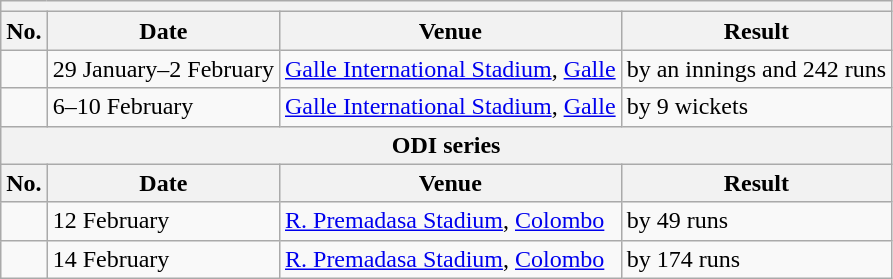<table class="wikitable">
<tr>
<th colspan="4"></th>
</tr>
<tr>
<th>No.</th>
<th>Date</th>
<th>Venue</th>
<th>Result</th>
</tr>
<tr>
<td></td>
<td>29 January–2 February</td>
<td><a href='#'>Galle International Stadium</a>, <a href='#'>Galle</a></td>
<td> by an innings and 242 runs</td>
</tr>
<tr>
<td></td>
<td>6–10 February</td>
<td><a href='#'>Galle International Stadium</a>, <a href='#'>Galle</a></td>
<td> by 9 wickets</td>
</tr>
<tr>
<th colspan="4">ODI series</th>
</tr>
<tr>
<th>No.</th>
<th>Date</th>
<th>Venue</th>
<th>Result</th>
</tr>
<tr>
<td></td>
<td>12 February</td>
<td><a href='#'>R. Premadasa Stadium</a>, <a href='#'>Colombo</a></td>
<td> by 49 runs</td>
</tr>
<tr>
<td></td>
<td>14 February</td>
<td><a href='#'>R. Premadasa Stadium</a>, <a href='#'>Colombo</a></td>
<td> by 174 runs</td>
</tr>
</table>
